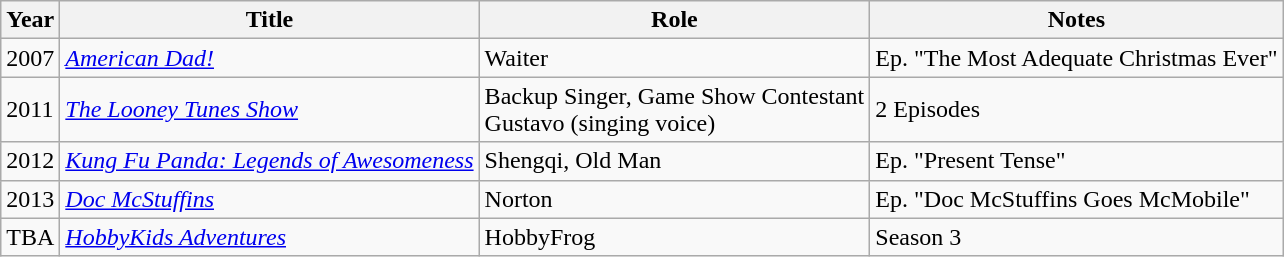<table class="wikitable sortable plainrowheaders" style="white-space:nowrap">
<tr>
<th>Year</th>
<th>Title</th>
<th>Role</th>
<th>Notes</th>
</tr>
<tr>
<td>2007</td>
<td><em><a href='#'>American Dad!</a></em></td>
<td>Waiter</td>
<td>Ep. "The Most Adequate Christmas Ever"</td>
</tr>
<tr>
<td>2011</td>
<td><em><a href='#'>The Looney Tunes Show</a></em></td>
<td>Backup Singer, Game Show Contestant<br> Gustavo (singing voice)</td>
<td>2 Episodes</td>
</tr>
<tr>
<td>2012</td>
<td><em><a href='#'>Kung Fu Panda: Legends of Awesomeness</a></em></td>
<td>Shengqi, Old Man</td>
<td>Ep. "Present Tense"</td>
</tr>
<tr>
<td>2013</td>
<td><em><a href='#'>Doc McStuffins</a></em></td>
<td>Norton</td>
<td>Ep. "Doc McStuffins Goes McMobile"</td>
</tr>
<tr>
<td>TBA</td>
<td><em><a href='#'>HobbyKids Adventures</a></em></td>
<td>HobbyFrog</td>
<td>Season 3</td>
</tr>
</table>
